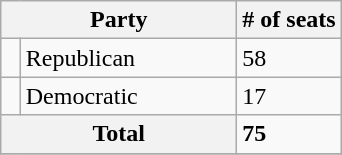<table class="wikitable sortable">
<tr>
<th colspan="2" style="width:150px;">Party</th>
<th># of seats</th>
</tr>
<tr>
<td></td>
<td>Republican</td>
<td>58</td>
</tr>
<tr>
<td></td>
<td>Democratic</td>
<td>17</td>
</tr>
<tr>
<th colspan=2>Total</th>
<td><strong>75</strong></td>
</tr>
<tr>
</tr>
</table>
